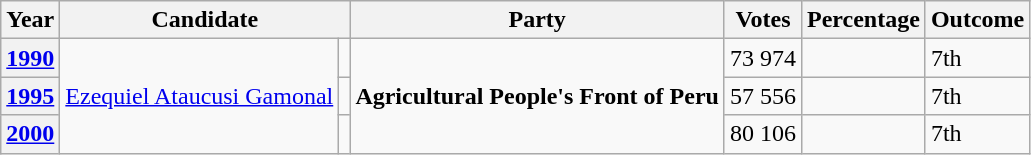<table class="wikitable">
<tr>
<th>Year</th>
<th colspan="2">Candidate</th>
<th>Party</th>
<th>Votes</th>
<th>Percentage</th>
<th>Outcome</th>
</tr>
<tr>
<th><a href='#'>1990</a></th>
<td rowspan="3"><a href='#'>Ezequiel Ataucusi Gamonal</a></td>
<td></td>
<td rowspan="3"><strong>Agricultural People's Front of Peru</strong></td>
<td>73 974</td>
<td></td>
<td>7th</td>
</tr>
<tr>
<th><a href='#'>1995</a></th>
<td></td>
<td>57 556</td>
<td></td>
<td>7th</td>
</tr>
<tr>
<th><a href='#'>2000</a></th>
<td></td>
<td>80 106</td>
<td></td>
<td>7th</td>
</tr>
</table>
